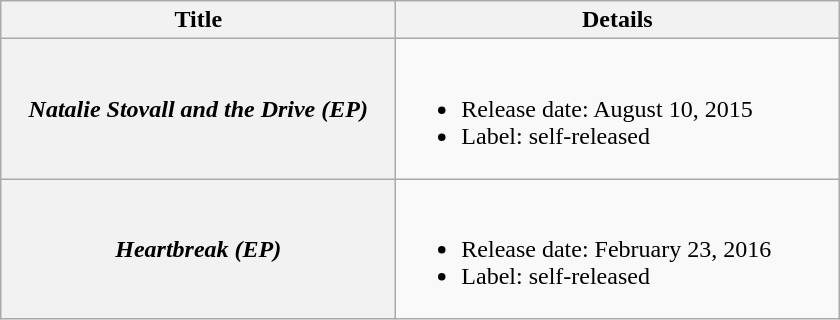<table class="wikitable plainrowheaders">
<tr>
<th style="width:16em;">Title</th>
<th style="width:18em;">Details</th>
</tr>
<tr>
<th scope="row"><em>Natalie Stovall and the Drive (EP)</em></th>
<td><br><ul><li>Release date: August 10, 2015</li><li>Label: self-released</li></ul></td>
</tr>
<tr>
<th scope="row"><em>Heartbreak (EP)</em></th>
<td><br><ul><li>Release date: February 23, 2016</li><li>Label: self-released</li></ul></td>
</tr>
</table>
